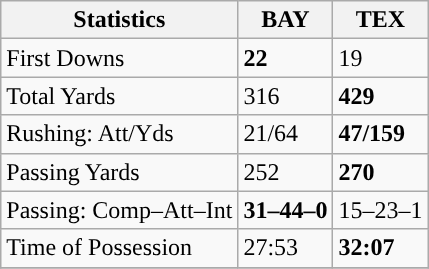<table class="wikitable" style="float: left;">
<tr>
<th>Statistics</th>
<th>BAY</th>
<th>TEX</th>
</tr>
<tr>
<td>First Downs</td>
<td><strong>22</strong></td>
<td>19</td>
</tr>
<tr>
<td>Total Yards</td>
<td>316</td>
<td><strong>429</strong></td>
</tr>
<tr>
<td>Rushing: Att/Yds</td>
<td>21/64</td>
<td><strong>47/159</strong></td>
</tr>
<tr>
<td>Passing Yards</td>
<td>252</td>
<td><strong>270</strong></td>
</tr>
<tr>
<td>Passing: Comp–Att–Int</td>
<td><strong>31–44–0</strong></td>
<td>15–23–1</td>
</tr>
<tr>
<td>Time of Possession</td>
<td>27:53</td>
<td><strong>32:07</strong></td>
</tr>
<tr>
</tr>
</table>
